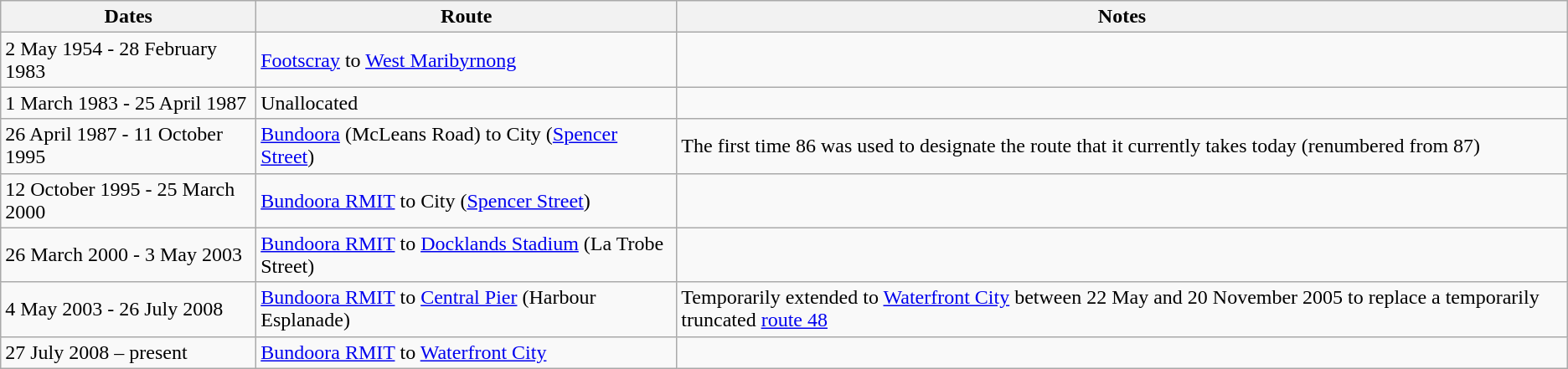<table class="wikitable sortable">
<tr>
<th>Dates</th>
<th>Route</th>
<th>Notes</th>
</tr>
<tr>
<td>2 May 1954 - 28 February 1983</td>
<td><a href='#'>Footscray</a> to <a href='#'>West Maribyrnong</a></td>
<td></td>
</tr>
<tr>
<td>1 March 1983 - 25 April 1987</td>
<td>Unallocated</td>
<td></td>
</tr>
<tr>
<td>26 April 1987 - 11 October 1995</td>
<td><a href='#'>Bundoora</a> (McLeans Road) to City (<a href='#'>Spencer Street</a>)</td>
<td>The first time 86 was used to designate the route that it currently takes today (renumbered from 87)</td>
</tr>
<tr>
<td>12 October 1995 - 25 March 2000</td>
<td><a href='#'>Bundoora RMIT</a> to City (<a href='#'>Spencer Street</a>)</td>
<td></td>
</tr>
<tr>
<td>26 March 2000 - 3 May 2003</td>
<td><a href='#'>Bundoora RMIT</a> to <a href='#'>Docklands Stadium</a> (La Trobe Street)</td>
<td></td>
</tr>
<tr>
<td>4 May 2003 - 26 July 2008</td>
<td><a href='#'>Bundoora RMIT</a> to <a href='#'>Central Pier</a> (Harbour Esplanade)</td>
<td>Temporarily extended to <a href='#'>Waterfront City</a> between 22 May and 20 November 2005 to replace a temporarily truncated <a href='#'>route 48</a></td>
</tr>
<tr>
<td>27 July 2008 – present</td>
<td><a href='#'>Bundoora RMIT</a> to <a href='#'>Waterfront City</a></td>
<td></td>
</tr>
</table>
